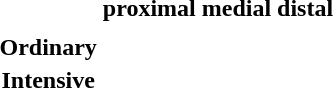<table>
<tr>
<th rowspan="2"></th>
<th colspan="2">proximal</th>
<th colspan="2">medial</th>
<th colspan="2">distal</th>
</tr>
<tr>
<th></th>
<th></th>
<th></th>
<th></th>
<th></th>
<th></th>
</tr>
<tr>
<th>Ordinary</th>
<td></td>
<td></td>
<td></td>
<td></td>
<td></td>
<td></td>
</tr>
<tr>
<th>Intensive</th>
<td></td>
<td></td>
<td></td>
<td></td>
<td></td>
<td></td>
</tr>
</table>
